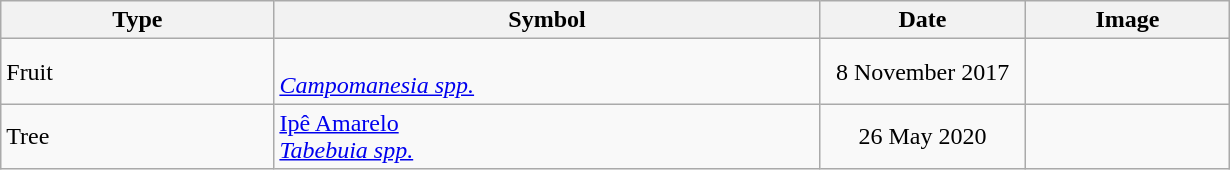<table class="wikitable">
<tr>
<th width="20%">Type</th>
<th width="40%">Symbol</th>
<th width="15%">Date</th>
<th width="15%">Image</th>
</tr>
<tr>
<td>Fruit</td>
<td><em><br><a href='#'>Campomanesia spp.</a></em></td>
<td align="center">8 November 2017</td>
<td align="center"></td>
</tr>
<tr>
<td>Tree</td>
<td><a href='#'>Ipê Amarelo</a><em><br><a href='#'>Tabebuia spp.</a></em></td>
<td align="center">26 May 2020</td>
<td align="center"></td>
</tr>
</table>
